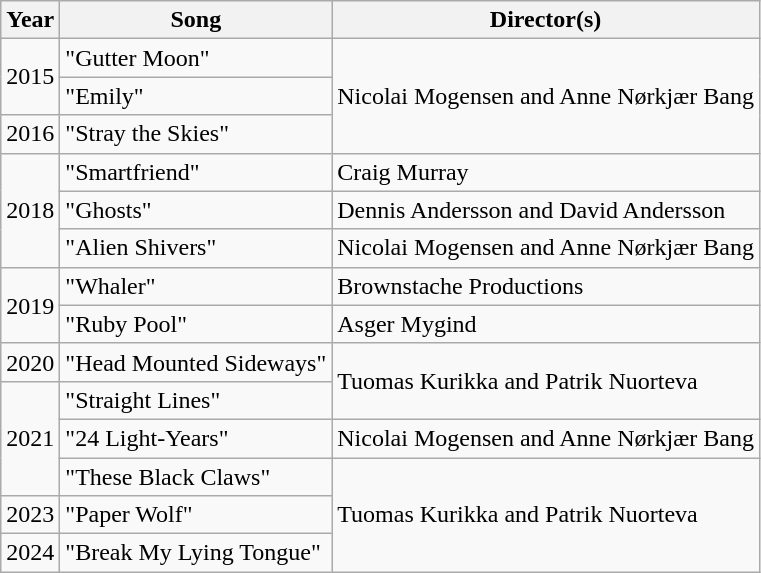<table class="wikitable">
<tr>
<th>Year</th>
<th>Song</th>
<th>Director(s)</th>
</tr>
<tr>
<td rowspan="2">2015</td>
<td>"Gutter Moon"</td>
<td rowspan="3">Nicolai Mogensen and Anne Nørkjær Bang</td>
</tr>
<tr>
<td>"Emily"</td>
</tr>
<tr>
<td>2016</td>
<td>"Stray the Skies"</td>
</tr>
<tr>
<td rowspan="3">2018</td>
<td>"Smartfriend"</td>
<td>Craig Murray</td>
</tr>
<tr>
<td>"Ghosts"</td>
<td>Dennis Andersson and David Andersson</td>
</tr>
<tr>
<td>"Alien Shivers"</td>
<td>Nicolai Mogensen and Anne Nørkjær Bang</td>
</tr>
<tr>
<td rowspan="2">2019</td>
<td>"Whaler"</td>
<td>Brownstache Productions</td>
</tr>
<tr>
<td>"Ruby Pool"</td>
<td>Asger Mygind</td>
</tr>
<tr>
<td>2020</td>
<td>"Head Mounted Sideways"</td>
<td rowspan="2">Tuomas Kurikka and Patrik Nuorteva</td>
</tr>
<tr>
<td rowspan="3">2021</td>
<td>"Straight Lines"</td>
</tr>
<tr>
<td>"24 Light-Years"</td>
<td>Nicolai Mogensen and Anne Nørkjær Bang</td>
</tr>
<tr>
<td>"These Black Claws"</td>
<td rowspan="3">Tuomas Kurikka and Patrik Nuorteva</td>
</tr>
<tr>
<td>2023</td>
<td>"Paper Wolf"</td>
</tr>
<tr>
<td>2024</td>
<td>"Break My Lying Tongue"</td>
</tr>
</table>
